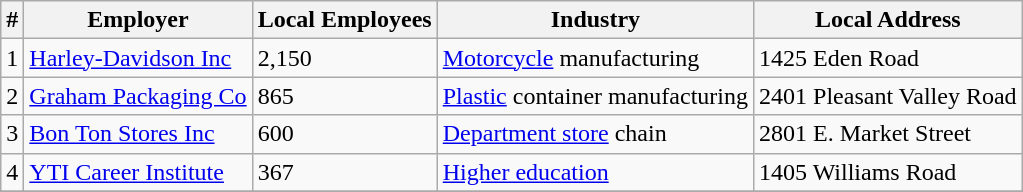<table class="wikitable">
<tr>
<th>#</th>
<th>Employer</th>
<th>Local Employees</th>
<th>Industry</th>
<th>Local Address</th>
</tr>
<tr>
<td>1</td>
<td><a href='#'>Harley-Davidson Inc</a></td>
<td>2,150</td>
<td><a href='#'>Motorcycle</a> manufacturing</td>
<td>1425 Eden Road</td>
</tr>
<tr>
<td>2</td>
<td><a href='#'>Graham Packaging Co</a></td>
<td>865</td>
<td><a href='#'>Plastic</a> container manufacturing</td>
<td>2401 Pleasant Valley Road</td>
</tr>
<tr>
<td>3</td>
<td><a href='#'>Bon Ton Stores Inc</a></td>
<td>600</td>
<td><a href='#'>Department store</a> chain</td>
<td>2801 E. Market Street</td>
</tr>
<tr>
<td>4</td>
<td><a href='#'>YTI Career Institute</a></td>
<td>367</td>
<td><a href='#'>Higher education</a></td>
<td>1405 Williams Road</td>
</tr>
<tr>
</tr>
</table>
